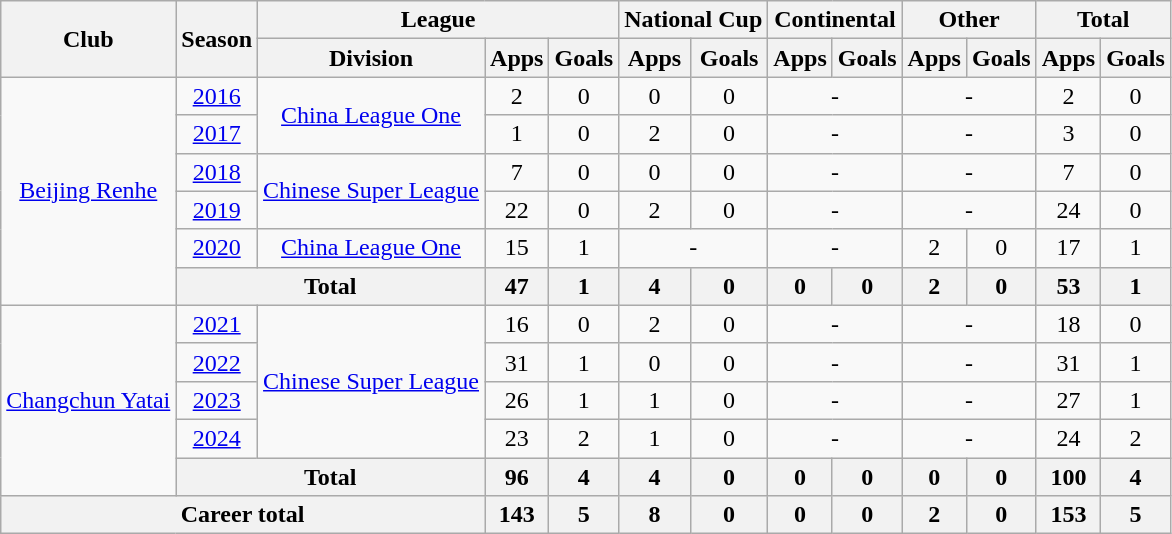<table class="wikitable" style="text-align: center">
<tr>
<th rowspan="2">Club</th>
<th rowspan="2">Season</th>
<th colspan="3">League</th>
<th colspan="2">National Cup</th>
<th colspan="2">Continental</th>
<th colspan="2">Other</th>
<th colspan="2">Total</th>
</tr>
<tr>
<th>Division</th>
<th>Apps</th>
<th>Goals</th>
<th>Apps</th>
<th>Goals</th>
<th>Apps</th>
<th>Goals</th>
<th>Apps</th>
<th>Goals</th>
<th>Apps</th>
<th>Goals</th>
</tr>
<tr>
<td rowspan=6><a href='#'>Beijing Renhe</a></td>
<td><a href='#'>2016</a></td>
<td rowspan="2"><a href='#'>China League One</a></td>
<td>2</td>
<td>0</td>
<td>0</td>
<td>0</td>
<td colspan="2">-</td>
<td colspan="2">-</td>
<td>2</td>
<td>0</td>
</tr>
<tr>
<td><a href='#'>2017</a></td>
<td>1</td>
<td>0</td>
<td>2</td>
<td>0</td>
<td colspan="2">-</td>
<td colspan="2">-</td>
<td>3</td>
<td>0</td>
</tr>
<tr>
<td><a href='#'>2018</a></td>
<td rowspan=2><a href='#'>Chinese Super League</a></td>
<td>7</td>
<td>0</td>
<td>0</td>
<td>0</td>
<td colspan="2">-</td>
<td colspan="2">-</td>
<td>7</td>
<td>0</td>
</tr>
<tr>
<td><a href='#'>2019</a></td>
<td>22</td>
<td>0</td>
<td>2</td>
<td>0</td>
<td colspan="2">-</td>
<td colspan="2">-</td>
<td>24</td>
<td>0</td>
</tr>
<tr>
<td><a href='#'>2020</a></td>
<td><a href='#'>China League One</a></td>
<td>15</td>
<td>1</td>
<td colspan="2">-</td>
<td colspan="2">-</td>
<td>2</td>
<td>0</td>
<td>17</td>
<td>1</td>
</tr>
<tr>
<th colspan="2"><strong>Total</strong></th>
<th>47</th>
<th>1</th>
<th>4</th>
<th>0</th>
<th>0</th>
<th>0</th>
<th>2</th>
<th>0</th>
<th>53</th>
<th>1</th>
</tr>
<tr>
<td rowspan=5><a href='#'>Changchun Yatai</a></td>
<td><a href='#'>2021</a></td>
<td rowspan=4><a href='#'>Chinese Super League</a></td>
<td>16</td>
<td>0</td>
<td>2</td>
<td>0</td>
<td colspan="2">-</td>
<td colspan="2">-</td>
<td>18</td>
<td>0</td>
</tr>
<tr>
<td><a href='#'>2022</a></td>
<td>31</td>
<td>1</td>
<td>0</td>
<td>0</td>
<td colspan="2">-</td>
<td colspan="2">-</td>
<td>31</td>
<td>1</td>
</tr>
<tr>
<td><a href='#'>2023</a></td>
<td>26</td>
<td>1</td>
<td>1</td>
<td>0</td>
<td colspan="2">-</td>
<td colspan="2">-</td>
<td>27</td>
<td>1</td>
</tr>
<tr>
<td><a href='#'>2024</a></td>
<td>23</td>
<td>2</td>
<td>1</td>
<td>0</td>
<td colspan="2">-</td>
<td colspan="2">-</td>
<td>24</td>
<td>2</td>
</tr>
<tr>
<th colspan="2"><strong>Total</strong></th>
<th>96</th>
<th>4</th>
<th>4</th>
<th>0</th>
<th>0</th>
<th>0</th>
<th>0</th>
<th>0</th>
<th>100</th>
<th>4</th>
</tr>
<tr>
<th colspan=3>Career total</th>
<th>143</th>
<th>5</th>
<th>8</th>
<th>0</th>
<th>0</th>
<th>0</th>
<th>2</th>
<th>0</th>
<th>153</th>
<th>5</th>
</tr>
</table>
